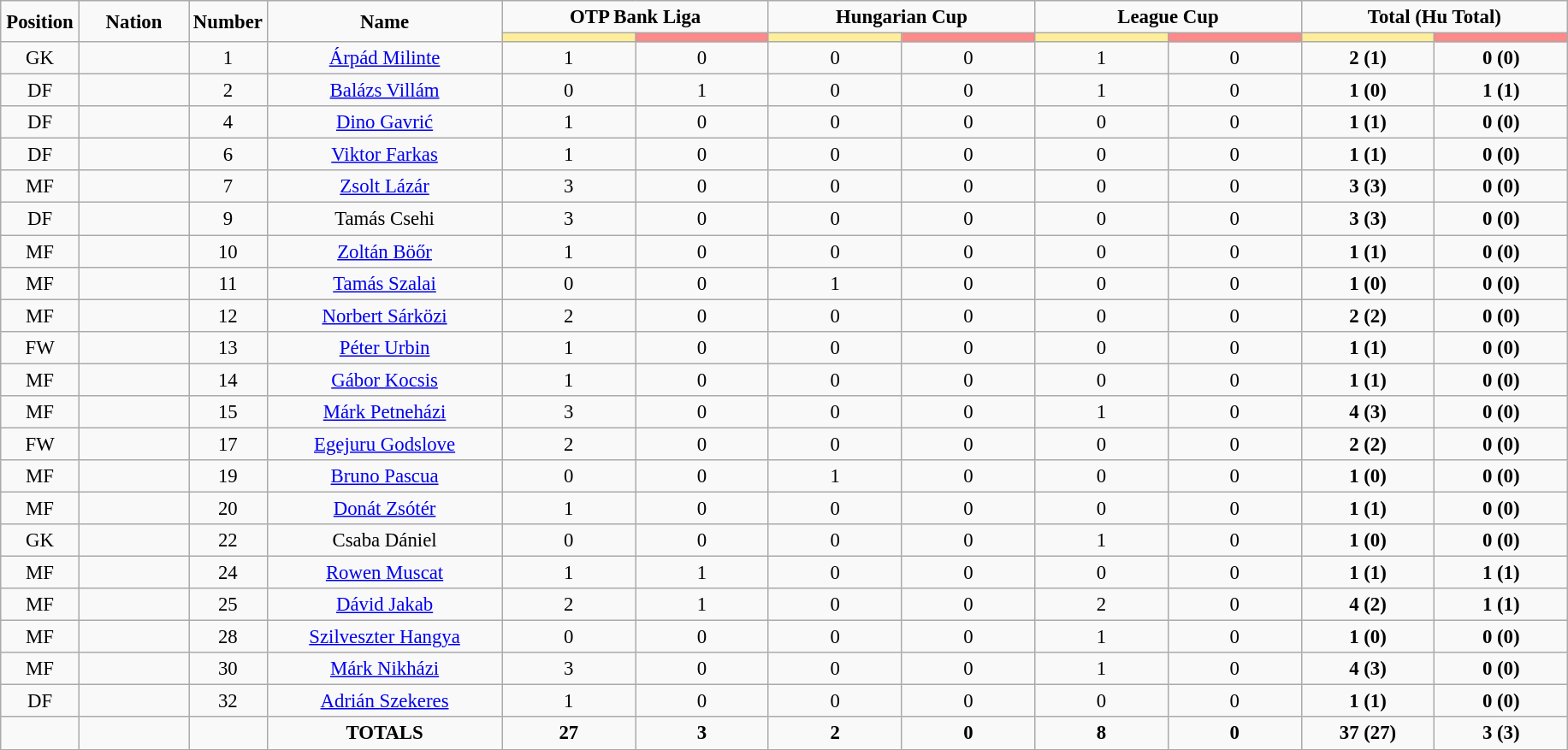<table class="wikitable" style="font-size: 95%; text-align: center;">
<tr>
<td rowspan="2" width="5%" align="center"><strong>Position</strong></td>
<td rowspan="2" width="7%" align="center"><strong>Nation</strong></td>
<td rowspan="2" width="5%" align="center"><strong>Number</strong></td>
<td rowspan="2" width="15%" align="center"><strong>Name</strong></td>
<td colspan="2" align="center"><strong>OTP Bank Liga</strong></td>
<td colspan="2" align="center"><strong>Hungarian Cup</strong></td>
<td colspan="2" align="center"><strong>League Cup</strong></td>
<td colspan="2" align="center"><strong>Total (Hu Total)</strong></td>
</tr>
<tr>
<th width=60 style="background: #FFEE99"></th>
<th width=60 style="background: #FF8888"></th>
<th width=60 style="background: #FFEE99"></th>
<th width=60 style="background: #FF8888"></th>
<th width=60 style="background: #FFEE99"></th>
<th width=60 style="background: #FF8888"></th>
<th width=60 style="background: #FFEE99"></th>
<th width=60 style="background: #FF8888"></th>
</tr>
<tr>
<td>GK</td>
<td></td>
<td>1</td>
<td><a href='#'>Árpád Milinte</a></td>
<td>1</td>
<td>0</td>
<td>0</td>
<td>0</td>
<td>1</td>
<td>0</td>
<td><strong>2 (1)</strong></td>
<td><strong>0 (0)</strong></td>
</tr>
<tr>
<td>DF</td>
<td></td>
<td>2</td>
<td><a href='#'>Balázs Villám</a></td>
<td>0</td>
<td>1</td>
<td>0</td>
<td>0</td>
<td>1</td>
<td>0</td>
<td><strong>1 (0)</strong></td>
<td><strong>1 (1)</strong></td>
</tr>
<tr>
<td>DF</td>
<td></td>
<td>4</td>
<td><a href='#'>Dino Gavrić</a></td>
<td>1</td>
<td>0</td>
<td>0</td>
<td>0</td>
<td>0</td>
<td>0</td>
<td><strong>1 (1)</strong></td>
<td><strong>0 (0)</strong></td>
</tr>
<tr>
<td>DF</td>
<td></td>
<td>6</td>
<td><a href='#'>Viktor Farkas</a></td>
<td>1</td>
<td>0</td>
<td>0</td>
<td>0</td>
<td>0</td>
<td>0</td>
<td><strong>1 (1)</strong></td>
<td><strong>0 (0)</strong></td>
</tr>
<tr>
<td>MF</td>
<td></td>
<td>7</td>
<td><a href='#'>Zsolt Lázár</a></td>
<td>3</td>
<td>0</td>
<td>0</td>
<td>0</td>
<td>0</td>
<td>0</td>
<td><strong>3 (3)</strong></td>
<td><strong>0 (0)</strong></td>
</tr>
<tr>
<td>DF</td>
<td></td>
<td>9</td>
<td>Tamás Csehi</td>
<td>3</td>
<td>0</td>
<td>0</td>
<td>0</td>
<td>0</td>
<td>0</td>
<td><strong>3 (3)</strong></td>
<td><strong>0 (0)</strong></td>
</tr>
<tr>
<td>MF</td>
<td></td>
<td>10</td>
<td><a href='#'>Zoltán Böőr</a></td>
<td>1</td>
<td>0</td>
<td>0</td>
<td>0</td>
<td>0</td>
<td>0</td>
<td><strong>1 (1)</strong></td>
<td><strong>0 (0)</strong></td>
</tr>
<tr>
<td>MF</td>
<td></td>
<td>11</td>
<td><a href='#'>Tamás Szalai</a></td>
<td>0</td>
<td>0</td>
<td>1</td>
<td>0</td>
<td>0</td>
<td>0</td>
<td><strong>1 (0)</strong></td>
<td><strong>0 (0)</strong></td>
</tr>
<tr>
<td>MF</td>
<td></td>
<td>12</td>
<td><a href='#'>Norbert Sárközi</a></td>
<td>2</td>
<td>0</td>
<td>0</td>
<td>0</td>
<td>0</td>
<td>0</td>
<td><strong>2 (2)</strong></td>
<td><strong>0 (0)</strong></td>
</tr>
<tr>
<td>FW</td>
<td></td>
<td>13</td>
<td><a href='#'>Péter Urbin</a></td>
<td>1</td>
<td>0</td>
<td>0</td>
<td>0</td>
<td>0</td>
<td>0</td>
<td><strong>1 (1)</strong></td>
<td><strong>0 (0)</strong></td>
</tr>
<tr>
<td>MF</td>
<td></td>
<td>14</td>
<td><a href='#'>Gábor Kocsis</a></td>
<td>1</td>
<td>0</td>
<td>0</td>
<td>0</td>
<td>0</td>
<td>0</td>
<td><strong>1 (1)</strong></td>
<td><strong>0 (0)</strong></td>
</tr>
<tr>
<td>MF</td>
<td></td>
<td>15</td>
<td><a href='#'>Márk Petneházi</a></td>
<td>3</td>
<td>0</td>
<td>0</td>
<td>0</td>
<td>1</td>
<td>0</td>
<td><strong>4 (3)</strong></td>
<td><strong>0 (0)</strong></td>
</tr>
<tr>
<td>FW</td>
<td></td>
<td>17</td>
<td><a href='#'>Egejuru Godslove</a></td>
<td>2</td>
<td>0</td>
<td>0</td>
<td>0</td>
<td>0</td>
<td>0</td>
<td><strong>2 (2)</strong></td>
<td><strong>0 (0)</strong></td>
</tr>
<tr>
<td>MF</td>
<td></td>
<td>19</td>
<td><a href='#'>Bruno Pascua</a></td>
<td>0</td>
<td>0</td>
<td>1</td>
<td>0</td>
<td>0</td>
<td>0</td>
<td><strong>1 (0)</strong></td>
<td><strong>0 (0)</strong></td>
</tr>
<tr>
<td>MF</td>
<td></td>
<td>20</td>
<td><a href='#'>Donát Zsótér</a></td>
<td>1</td>
<td>0</td>
<td>0</td>
<td>0</td>
<td>0</td>
<td>0</td>
<td><strong>1 (1)</strong></td>
<td><strong>0 (0)</strong></td>
</tr>
<tr>
<td>GK</td>
<td></td>
<td>22</td>
<td>Csaba Dániel</td>
<td>0</td>
<td>0</td>
<td>0</td>
<td>0</td>
<td>1</td>
<td>0</td>
<td><strong>1 (0)</strong></td>
<td><strong>0 (0)</strong></td>
</tr>
<tr>
<td>MF</td>
<td></td>
<td>24</td>
<td><a href='#'>Rowen Muscat</a></td>
<td>1</td>
<td>1</td>
<td>0</td>
<td>0</td>
<td>0</td>
<td>0</td>
<td><strong>1 (1)</strong></td>
<td><strong>1 (1)</strong></td>
</tr>
<tr>
<td>MF</td>
<td></td>
<td>25</td>
<td><a href='#'>Dávid Jakab</a></td>
<td>2</td>
<td>1</td>
<td>0</td>
<td>0</td>
<td>2</td>
<td>0</td>
<td><strong>4 (2)</strong></td>
<td><strong>1 (1)</strong></td>
</tr>
<tr>
<td>MF</td>
<td></td>
<td>28</td>
<td><a href='#'>Szilveszter Hangya</a></td>
<td>0</td>
<td>0</td>
<td>0</td>
<td>0</td>
<td>1</td>
<td>0</td>
<td><strong>1 (0)</strong></td>
<td><strong>0 (0)</strong></td>
</tr>
<tr>
<td>MF</td>
<td></td>
<td>30</td>
<td><a href='#'>Márk Nikházi</a></td>
<td>3</td>
<td>0</td>
<td>0</td>
<td>0</td>
<td>1</td>
<td>0</td>
<td><strong>4 (3)</strong></td>
<td><strong>0 (0)</strong></td>
</tr>
<tr>
<td>DF</td>
<td></td>
<td>32</td>
<td><a href='#'>Adrián Szekeres</a></td>
<td>1</td>
<td>0</td>
<td>0</td>
<td>0</td>
<td>0</td>
<td>0</td>
<td><strong>1 (1)</strong></td>
<td><strong>0 (0)</strong></td>
</tr>
<tr>
<td></td>
<td></td>
<td></td>
<td><strong>TOTALS</strong></td>
<td><strong>27</strong></td>
<td><strong>3</strong></td>
<td><strong>2</strong></td>
<td><strong>0</strong></td>
<td><strong>8</strong></td>
<td><strong>0</strong></td>
<td><strong>37 (27)</strong></td>
<td><strong>3 (3)</strong></td>
</tr>
<tr>
</tr>
</table>
